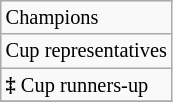<table class=wikitable style=font-size:85%>
<tr>
<td> Champions</td>
</tr>
<tr>
<td> Cup representatives</td>
</tr>
<tr>
<td><strong>‡</strong> Cup runners-up</td>
</tr>
<tr>
</tr>
</table>
